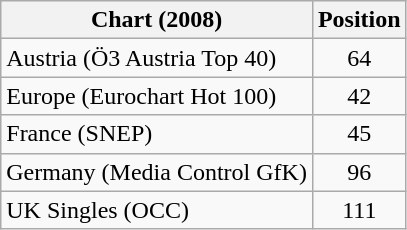<table class="wikitable sortable">
<tr>
<th>Chart (2008)</th>
<th>Position</th>
</tr>
<tr>
<td>Austria (Ö3 Austria Top 40)</td>
<td style="text-align:center;">64</td>
</tr>
<tr>
<td>Europe (Eurochart Hot 100)</td>
<td style="text-align:center;">42</td>
</tr>
<tr>
<td>France (SNEP)</td>
<td style="text-align:center;">45</td>
</tr>
<tr>
<td>Germany (Media Control GfK)</td>
<td style="text-align:center;">96</td>
</tr>
<tr>
<td>UK Singles (OCC)</td>
<td style="text-align:center;">111</td>
</tr>
</table>
